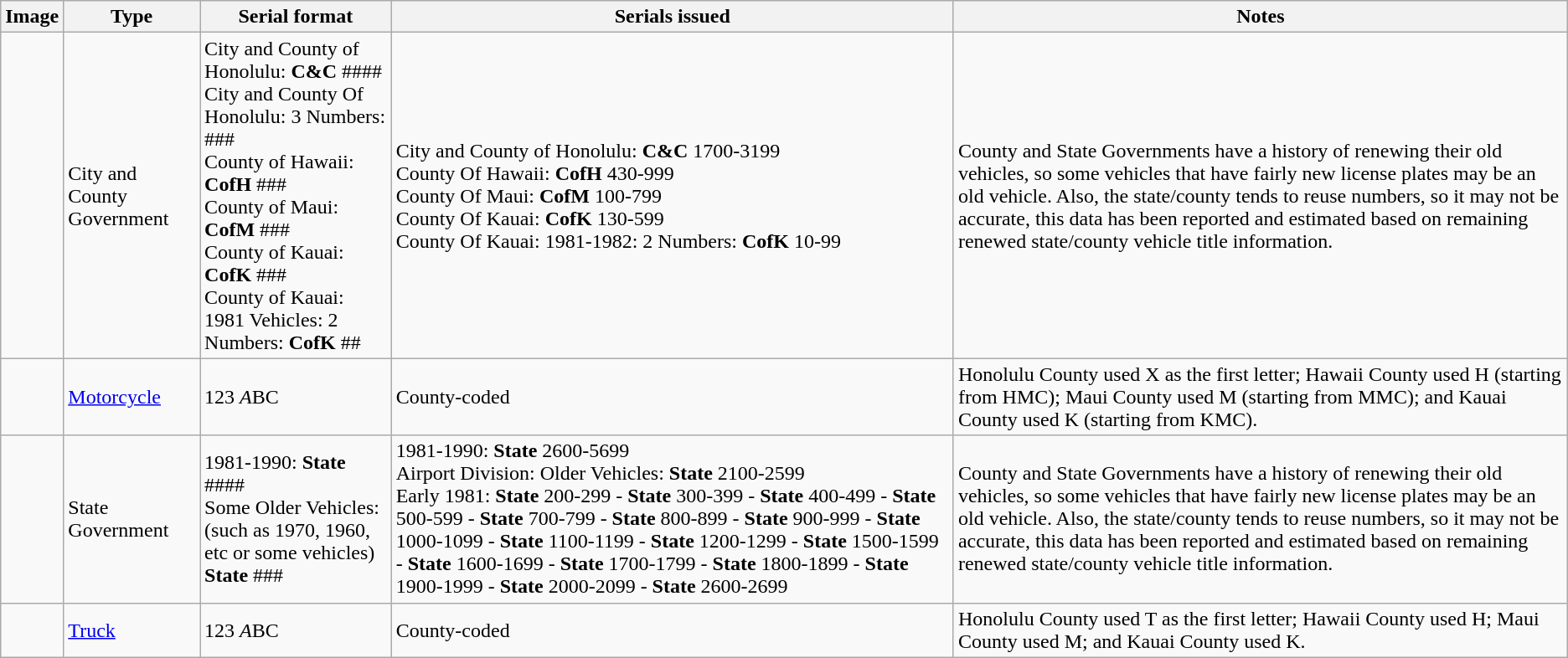<table class="wikitable">
<tr>
<th>Image</th>
<th>Type</th>
<th>Serial format</th>
<th>Serials issued</th>
<th>Notes</th>
</tr>
<tr>
<td></td>
<td>City and County Government</td>
<td>City and County of Honolulu: <strong>C&C</strong> ####<br>City and County Of Honolulu: 3 Numbers: ###<br>County of Hawaii: <strong>CofH</strong> ###<br>County of Maui: <strong>CofM</strong> ###<br>County of Kauai: <strong>CofK</strong> ###<br>County of Kauai: 1981 Vehicles: 2 Numbers: <strong>CofK</strong> ##</td>
<td>City and County of Honolulu: <strong>C&C</strong> 1700-3199<br>County Of Hawaii: <strong>CofH</strong> 430-999<br>County Of Maui: <strong>CofM</strong> 100-799<br>County Of Kauai: <strong>CofK</strong> 130-599<br>County Of Kauai: 1981-1982: 2 Numbers: <strong>CofK</strong> 10-99</td>
<td>County and State Governments have a history of renewing their old vehicles, so some vehicles that have fairly new license plates may be an old vehicle. Also, the state/county tends to reuse numbers, so it may not be accurate, this data has been reported and estimated based on remaining renewed state/county vehicle title information.</td>
</tr>
<tr>
<td></td>
<td><a href='#'>Motorcycle</a></td>
<td>123 <em>A</em>BC</td>
<td>County-coded</td>
<td>Honolulu County used X as the first letter; Hawaii County used H (starting from HMC); Maui County used M (starting from MMC); and Kauai County used K (starting from KMC).</td>
</tr>
<tr>
<td></td>
<td>State Government</td>
<td>1981-1990: <strong>State</strong> ####<br>Some Older Vehicles: (such as 1970, 1960, etc or some vehicles) <strong>State</strong> ###</td>
<td>1981-1990: <strong>State</strong> 2600-5699<br>Airport Division: Older Vehicles: <strong>State</strong> 2100-2599<br>Early 1981: <strong>State</strong> 200-299 - <strong>State</strong> 300-399 - <strong>State</strong> 400-499 - <strong>State</strong> 500-599 - <strong>State</strong> 700-799 - <strong>State</strong> 800-899 - <strong>State</strong> 900-999 - <strong>State</strong> 1000-1099 - <strong>State</strong> 1100-1199 - <strong>State</strong> 1200-1299 - <strong>State</strong> 1500-1599 - <strong>State</strong> 1600-1699 - <strong>State</strong> 1700-1799 -  <strong>State</strong> 1800-1899 - <strong>State</strong> 1900-1999 - <strong>State</strong> 2000-2099 - <strong>State</strong> 2600-2699</td>
<td>County and State Governments have a history of renewing their old vehicles, so some vehicles that have fairly new license plates may be an old vehicle. Also, the state/county tends to reuse numbers, so it may not be accurate, this data has been reported and estimated based on remaining renewed state/county vehicle title information.</td>
</tr>
<tr>
<td></td>
<td><a href='#'>Truck</a></td>
<td>123 <em>A</em>BC</td>
<td>County-coded</td>
<td>Honolulu County used T as the first letter; Hawaii County used H; Maui County used M; and Kauai County used K.</td>
</tr>
</table>
